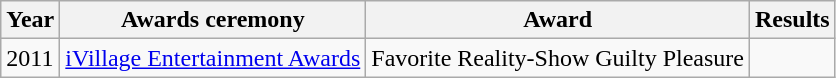<table class="wikitable">
<tr>
<th style="text-align:center; width:30px;">Year</th>
<th style="text-align:center;">Awards ceremony</th>
<th style="text-align:center;">Award</th>
<th style="text-align:center;">Results</th>
</tr>
<tr>
<td>2011</td>
<td><a href='#'>iVillage Entertainment Awards</a></td>
<td>Favorite Reality-Show Guilty Pleasure</td>
<td></td>
</tr>
</table>
